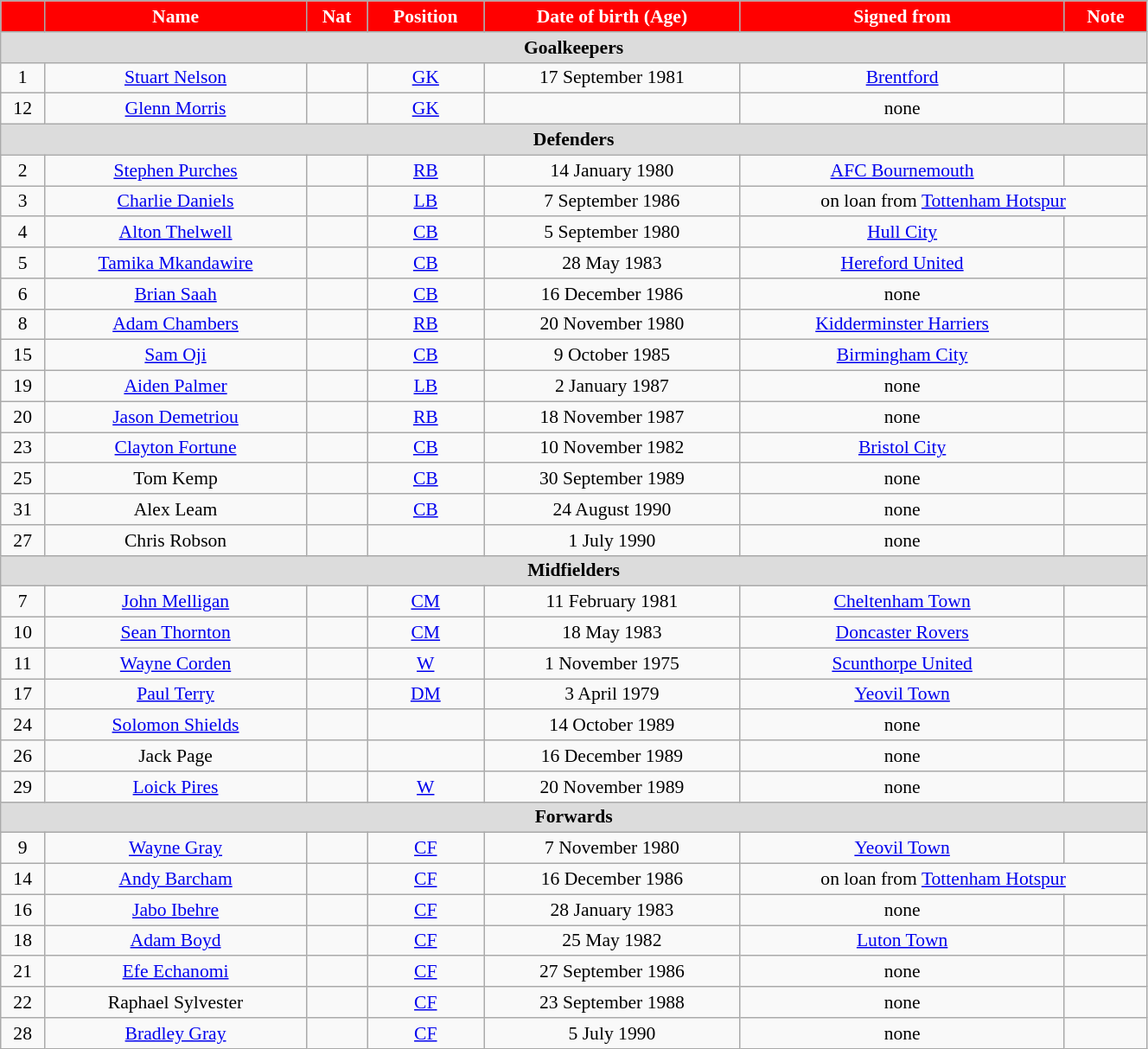<table class="wikitable" style="text-align:center; font-size:90%; width:70%;">
<tr>
<th style="background:#FF0000; color:white; text-align:center;"></th>
<th style="background:#FF0000; color:white; text-align:center;">Name</th>
<th style="background:#FF0000; color:white; text-align:center;">Nat</th>
<th style="background:#FF0000; color:white; text-align:center;">Position</th>
<th style="background:#FF0000; color:white; text-align:center;">Date of birth (Age)</th>
<th style="background:#FF0000; color:white; text-align:center;">Signed from</th>
<th style="background:#FF0000; color:white; text-align:center;">Note</th>
</tr>
<tr>
<th colspan="7" style="background:#dcdcdc; text-align:center;">Goalkeepers</th>
</tr>
<tr>
<td>1</td>
<td><a href='#'>Stuart Nelson</a></td>
<td></td>
<td><a href='#'>GK</a></td>
<td>17 September 1981</td>
<td><a href='#'>Brentford</a></td>
<td></td>
</tr>
<tr>
<td>12</td>
<td><a href='#'>Glenn Morris</a></td>
<td></td>
<td><a href='#'>GK</a></td>
<td></td>
<td>none</td>
<td></td>
</tr>
<tr>
<th colspan="7" style="background:#dcdcdc; text-align:center;">Defenders</th>
</tr>
<tr>
<td>2</td>
<td><a href='#'>Stephen Purches</a></td>
<td></td>
<td><a href='#'>RB</a></td>
<td>14 January 1980</td>
<td><a href='#'>AFC Bournemouth</a></td>
<td></td>
</tr>
<tr>
<td>3</td>
<td><a href='#'>Charlie Daniels</a></td>
<td></td>
<td><a href='#'>LB</a></td>
<td>7 September 1986</td>
<td colspan="2">on loan from <a href='#'>Tottenham Hotspur</a></td>
</tr>
<tr>
<td>4</td>
<td><a href='#'>Alton Thelwell</a></td>
<td></td>
<td><a href='#'>CB</a></td>
<td>5 September 1980</td>
<td><a href='#'>Hull City</a></td>
<td></td>
</tr>
<tr>
<td>5</td>
<td><a href='#'>Tamika Mkandawire</a></td>
<td></td>
<td><a href='#'>CB</a></td>
<td>28 May 1983</td>
<td><a href='#'>Hereford United</a></td>
<td></td>
</tr>
<tr>
<td>6</td>
<td><a href='#'>Brian Saah</a></td>
<td></td>
<td><a href='#'>CB</a></td>
<td>16 December 1986</td>
<td>none</td>
<td></td>
</tr>
<tr>
<td>8</td>
<td><a href='#'>Adam Chambers</a></td>
<td></td>
<td><a href='#'>RB</a></td>
<td>20 November 1980</td>
<td><a href='#'>Kidderminster Harriers</a></td>
<td></td>
</tr>
<tr>
<td>15</td>
<td><a href='#'>Sam Oji</a></td>
<td></td>
<td><a href='#'>CB</a></td>
<td>9 October 1985</td>
<td><a href='#'>Birmingham City</a></td>
<td></td>
</tr>
<tr>
<td>19</td>
<td><a href='#'>Aiden Palmer</a></td>
<td></td>
<td><a href='#'>LB</a></td>
<td>2 January 1987</td>
<td>none</td>
<td></td>
</tr>
<tr>
<td>20</td>
<td><a href='#'>Jason Demetriou</a></td>
<td></td>
<td><a href='#'>RB</a></td>
<td>18 November 1987</td>
<td>none</td>
<td></td>
</tr>
<tr>
<td>23</td>
<td><a href='#'>Clayton Fortune</a></td>
<td></td>
<td><a href='#'>CB</a></td>
<td>10 November 1982</td>
<td><a href='#'>Bristol City</a></td>
<td></td>
</tr>
<tr>
<td>25</td>
<td>Tom Kemp</td>
<td></td>
<td><a href='#'>CB</a></td>
<td>30 September 1989</td>
<td>none</td>
<td></td>
</tr>
<tr>
<td>31</td>
<td>Alex Leam</td>
<td></td>
<td><a href='#'>CB</a></td>
<td>24 August 1990</td>
<td>none</td>
<td></td>
</tr>
<tr>
<td>27</td>
<td>Chris Robson</td>
<td></td>
<td></td>
<td>1 July 1990</td>
<td>none</td>
<td></td>
</tr>
<tr>
<th colspan="7" style="background:#dcdcdc; text-align:center;">Midfielders</th>
</tr>
<tr>
<td>7</td>
<td><a href='#'>John Melligan</a></td>
<td></td>
<td><a href='#'>CM</a></td>
<td>11 February 1981</td>
<td><a href='#'>Cheltenham Town</a></td>
<td></td>
</tr>
<tr>
<td>10</td>
<td><a href='#'>Sean Thornton</a></td>
<td></td>
<td><a href='#'>CM</a></td>
<td>18 May 1983</td>
<td><a href='#'>Doncaster Rovers</a></td>
<td></td>
</tr>
<tr>
<td>11</td>
<td><a href='#'>Wayne Corden</a></td>
<td></td>
<td><a href='#'>W</a></td>
<td>1 November 1975</td>
<td><a href='#'>Scunthorpe United</a></td>
<td></td>
</tr>
<tr>
<td>17</td>
<td><a href='#'>Paul Terry</a></td>
<td></td>
<td><a href='#'>DM</a></td>
<td>3 April 1979</td>
<td><a href='#'>Yeovil Town</a></td>
<td></td>
</tr>
<tr>
<td>24</td>
<td><a href='#'>Solomon Shields</a></td>
<td></td>
<td></td>
<td>14 October 1989</td>
<td>none</td>
<td></td>
</tr>
<tr>
<td>26</td>
<td>Jack Page</td>
<td></td>
<td></td>
<td>16 December 1989</td>
<td>none</td>
<td></td>
</tr>
<tr>
<td>29</td>
<td><a href='#'>Loick Pires</a></td>
<td></td>
<td><a href='#'>W</a></td>
<td>20 November 1989</td>
<td>none</td>
<td></td>
</tr>
<tr>
<th colspan="7" style="background:#dcdcdc; text-align:center;">Forwards</th>
</tr>
<tr>
<td>9</td>
<td><a href='#'>Wayne Gray</a></td>
<td></td>
<td><a href='#'>CF</a></td>
<td>7 November 1980</td>
<td><a href='#'>Yeovil Town</a></td>
<td></td>
</tr>
<tr>
<td>14</td>
<td><a href='#'>Andy Barcham</a></td>
<td></td>
<td><a href='#'>CF</a></td>
<td>16 December 1986</td>
<td colspan="2">on loan from <a href='#'>Tottenham Hotspur</a></td>
</tr>
<tr>
<td>16</td>
<td><a href='#'>Jabo Ibehre</a></td>
<td></td>
<td><a href='#'>CF</a></td>
<td>28 January 1983</td>
<td>none</td>
<td></td>
</tr>
<tr>
<td>18</td>
<td><a href='#'>Adam Boyd</a></td>
<td></td>
<td><a href='#'>CF</a></td>
<td>25 May 1982</td>
<td><a href='#'>Luton Town</a></td>
<td></td>
</tr>
<tr>
<td>21</td>
<td><a href='#'>Efe Echanomi</a></td>
<td></td>
<td><a href='#'>CF</a></td>
<td>27 September 1986</td>
<td>none</td>
<td></td>
</tr>
<tr>
<td>22</td>
<td>Raphael Sylvester</td>
<td></td>
<td><a href='#'>CF</a></td>
<td>23 September 1988</td>
<td>none</td>
<td></td>
</tr>
<tr>
<td>28</td>
<td><a href='#'>Bradley Gray</a></td>
<td></td>
<td><a href='#'>CF</a></td>
<td>5 July 1990</td>
<td>none</td>
<td></td>
</tr>
</table>
